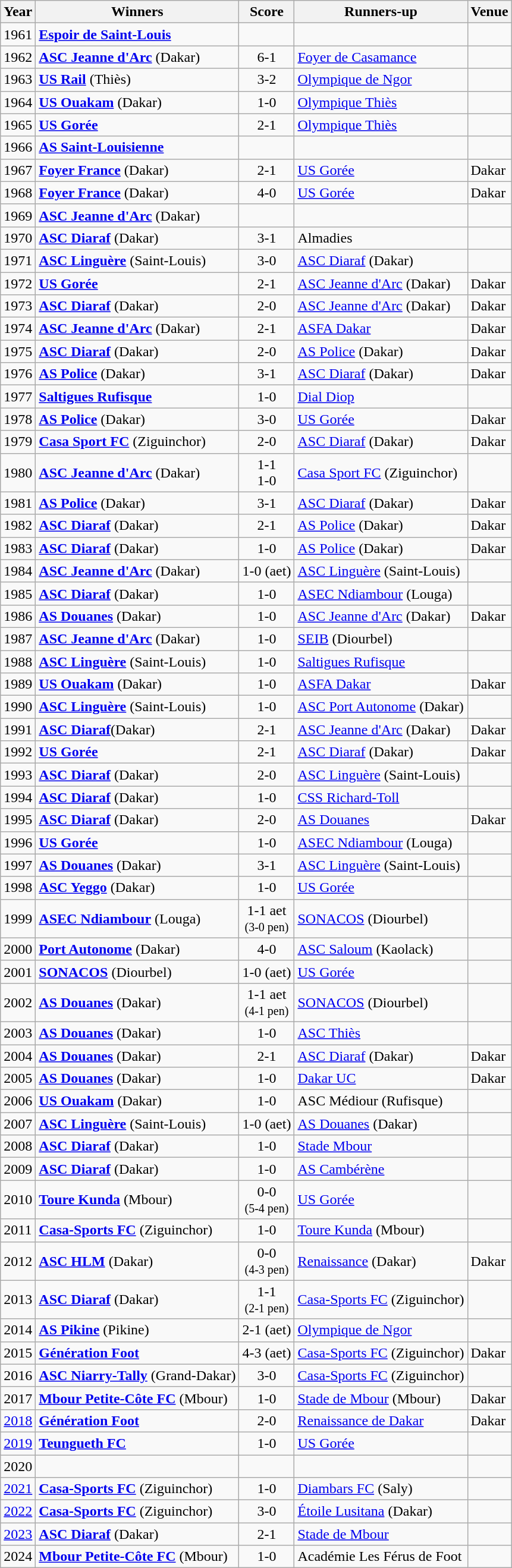<table class="wikitable">
<tr>
<th>Year</th>
<th>Winners</th>
<th>Score</th>
<th>Runners-up</th>
<th>Venue</th>
</tr>
<tr>
<td>1961</td>
<td><strong><a href='#'>Espoir de Saint-Louis</a></strong></td>
<td></td>
<td></td>
<td></td>
</tr>
<tr>
<td>1962</td>
<td><strong><a href='#'>ASC Jeanne d'Arc</a></strong> (Dakar)</td>
<td align=center>6-1</td>
<td><a href='#'>Foyer de Casamance</a></td>
<td></td>
</tr>
<tr>
<td>1963</td>
<td><strong><a href='#'>US Rail</a></strong> (Thiès)</td>
<td align=center>3-2</td>
<td><a href='#'>Olympique de Ngor</a></td>
<td></td>
</tr>
<tr>
<td>1964</td>
<td><strong><a href='#'>US Ouakam</a></strong> (Dakar)</td>
<td align=center>1-0</td>
<td><a href='#'>Olympique Thiès</a></td>
<td></td>
</tr>
<tr>
<td>1965</td>
<td><strong><a href='#'>US Gorée</a></strong></td>
<td align=center>2-1</td>
<td><a href='#'>Olympique Thiès</a></td>
<td></td>
</tr>
<tr>
<td>1966</td>
<td><strong><a href='#'>AS Saint-Louisienne</a></strong></td>
<td></td>
<td></td>
<td></td>
</tr>
<tr>
<td>1967</td>
<td><strong><a href='#'>Foyer France</a></strong> (Dakar)</td>
<td align=center>2-1</td>
<td><a href='#'>US Gorée</a></td>
<td>Dakar</td>
</tr>
<tr>
<td>1968</td>
<td><strong><a href='#'>Foyer France</a></strong> (Dakar)</td>
<td align=center>4-0</td>
<td><a href='#'>US Gorée</a></td>
<td>Dakar</td>
</tr>
<tr>
<td>1969</td>
<td><strong><a href='#'>ASC Jeanne d'Arc</a></strong> (Dakar)</td>
<td></td>
<td></td>
<td></td>
</tr>
<tr>
<td>1970</td>
<td><strong><a href='#'>ASC Diaraf</a></strong> (Dakar)</td>
<td align=center>3-1</td>
<td>Almadies</td>
<td></td>
</tr>
<tr>
<td>1971</td>
<td><strong><a href='#'>ASC Linguère</a></strong> (Saint-Louis)</td>
<td align=center>3-0</td>
<td><a href='#'>ASC Diaraf</a> (Dakar)</td>
<td></td>
</tr>
<tr>
<td>1972</td>
<td><strong><a href='#'>US Gorée</a></strong></td>
<td align=center>2-1</td>
<td><a href='#'>ASC Jeanne d'Arc</a> (Dakar)</td>
<td>Dakar</td>
</tr>
<tr>
<td>1973</td>
<td><strong><a href='#'>ASC Diaraf</a></strong> (Dakar)</td>
<td align=center>2-0</td>
<td><a href='#'>ASC Jeanne d'Arc</a> (Dakar)</td>
<td>Dakar</td>
</tr>
<tr>
<td>1974</td>
<td><strong><a href='#'>ASC Jeanne d'Arc</a></strong> (Dakar)</td>
<td align=center>2-1</td>
<td><a href='#'>ASFA Dakar</a></td>
<td>Dakar</td>
</tr>
<tr>
<td>1975</td>
<td><strong><a href='#'>ASC Diaraf</a></strong> (Dakar)</td>
<td align=center>2-0</td>
<td><a href='#'>AS Police</a> (Dakar)</td>
<td>Dakar</td>
</tr>
<tr>
<td>1976</td>
<td><strong><a href='#'>AS Police</a></strong> (Dakar)</td>
<td align=center>3-1</td>
<td><a href='#'>ASC Diaraf</a> (Dakar)</td>
<td>Dakar</td>
</tr>
<tr>
<td>1977</td>
<td><strong><a href='#'>Saltigues Rufisque</a></strong></td>
<td align=center>1-0</td>
<td><a href='#'>Dial Diop</a></td>
<td></td>
</tr>
<tr>
<td>1978</td>
<td><strong><a href='#'>AS Police</a></strong> (Dakar)</td>
<td align=center>3-0</td>
<td><a href='#'>US Gorée</a></td>
<td>Dakar</td>
</tr>
<tr>
<td>1979</td>
<td><strong><a href='#'>Casa Sport FC</a></strong> (Ziguinchor)</td>
<td align=center>2-0</td>
<td><a href='#'>ASC Diaraf</a> (Dakar)</td>
<td>Dakar</td>
</tr>
<tr>
<td>1980</td>
<td><strong><a href='#'>ASC Jeanne d'Arc</a></strong> (Dakar)</td>
<td align=center>1-1<br>1-0</td>
<td><a href='#'>Casa Sport FC</a> (Ziguinchor)</td>
<td></td>
</tr>
<tr>
<td>1981</td>
<td><strong><a href='#'>AS Police</a></strong> (Dakar)</td>
<td align=center>3-1</td>
<td><a href='#'>ASC Diaraf</a> (Dakar)</td>
<td>Dakar</td>
</tr>
<tr>
<td>1982</td>
<td><strong><a href='#'>ASC Diaraf</a></strong> (Dakar)</td>
<td align=center>2-1</td>
<td><a href='#'>AS Police</a> (Dakar)</td>
<td>Dakar</td>
</tr>
<tr>
<td>1983</td>
<td><strong><a href='#'>ASC Diaraf</a></strong> (Dakar)</td>
<td align=center>1-0</td>
<td><a href='#'>AS Police</a> (Dakar)</td>
<td>Dakar</td>
</tr>
<tr>
<td>1984</td>
<td><strong><a href='#'>ASC Jeanne d'Arc</a></strong> (Dakar)</td>
<td align=center>1-0 (aet)</td>
<td><a href='#'>ASC Linguère</a> (Saint-Louis)</td>
<td></td>
</tr>
<tr>
<td>1985</td>
<td><strong><a href='#'>ASC Diaraf</a></strong> (Dakar)</td>
<td align=center>1-0</td>
<td><a href='#'>ASEC Ndiambour</a> (Louga)</td>
<td></td>
</tr>
<tr>
<td>1986</td>
<td><strong><a href='#'>AS Douanes</a></strong> (Dakar)</td>
<td align=center>1-0</td>
<td><a href='#'>ASC Jeanne d'Arc</a> (Dakar)</td>
<td>Dakar</td>
</tr>
<tr>
<td>1987</td>
<td><strong><a href='#'>ASC Jeanne d'Arc</a></strong> (Dakar)</td>
<td align=center>1-0</td>
<td><a href='#'>SEIB</a> (Diourbel)</td>
<td></td>
</tr>
<tr>
<td>1988</td>
<td><strong><a href='#'>ASC Linguère</a></strong> (Saint-Louis)</td>
<td align=center>1-0</td>
<td><a href='#'>Saltigues Rufisque</a></td>
<td></td>
</tr>
<tr>
<td>1989</td>
<td><strong><a href='#'>US Ouakam</a></strong> (Dakar)</td>
<td align=center>1-0</td>
<td><a href='#'>ASFA Dakar</a></td>
<td>Dakar</td>
</tr>
<tr>
<td>1990</td>
<td><strong><a href='#'>ASC Linguère</a></strong> (Saint-Louis)</td>
<td align=center>1-0</td>
<td><a href='#'>ASC Port Autonome</a> (Dakar)</td>
<td></td>
</tr>
<tr>
<td>1991</td>
<td><strong><a href='#'>ASC Diaraf</a></strong>(Dakar)</td>
<td align=center>2-1</td>
<td><a href='#'>ASC Jeanne d'Arc</a> (Dakar)</td>
<td>Dakar</td>
</tr>
<tr>
<td>1992</td>
<td><strong><a href='#'>US Gorée</a></strong></td>
<td align=center>2-1</td>
<td><a href='#'>ASC Diaraf</a> (Dakar)</td>
<td>Dakar</td>
</tr>
<tr>
<td>1993</td>
<td><strong><a href='#'>ASC Diaraf</a></strong> (Dakar)</td>
<td align=center>2-0</td>
<td><a href='#'>ASC Linguère</a> (Saint-Louis)</td>
<td></td>
</tr>
<tr>
<td>1994</td>
<td><strong><a href='#'>ASC Diaraf</a></strong> (Dakar)</td>
<td align=center>1-0</td>
<td><a href='#'>CSS Richard-Toll</a></td>
<td></td>
</tr>
<tr>
<td>1995</td>
<td><strong><a href='#'>ASC Diaraf</a></strong> (Dakar)</td>
<td align=center>2-0</td>
<td><a href='#'>AS Douanes</a></td>
<td>Dakar</td>
</tr>
<tr>
<td>1996</td>
<td><strong><a href='#'>US Gorée</a></strong></td>
<td align=center>1-0</td>
<td><a href='#'>ASEC Ndiambour</a> (Louga)</td>
<td></td>
</tr>
<tr>
<td>1997</td>
<td><strong><a href='#'>AS Douanes</a></strong> (Dakar)</td>
<td align=center>3-1</td>
<td><a href='#'>ASC Linguère</a> (Saint-Louis)</td>
<td></td>
</tr>
<tr>
<td>1998</td>
<td><strong><a href='#'>ASC Yeggo</a></strong> (Dakar)</td>
<td align=center>1-0</td>
<td><a href='#'>US Gorée</a></td>
<td></td>
</tr>
<tr>
<td>1999</td>
<td><strong><a href='#'>ASEC Ndiambour</a></strong> (Louga)</td>
<td align=center>1-1 aet<br><small>(3-0 pen)</small></td>
<td><a href='#'>SONACOS</a> (Diourbel)</td>
<td></td>
</tr>
<tr>
<td>2000</td>
<td><strong><a href='#'>Port Autonome</a></strong> (Dakar)</td>
<td align=center>4-0</td>
<td><a href='#'>ASC Saloum</a> (Kaolack)</td>
<td></td>
</tr>
<tr>
<td>2001</td>
<td><strong><a href='#'>SONACOS</a></strong> (Diourbel)</td>
<td align=center>1-0 (aet)</td>
<td><a href='#'>US Gorée</a></td>
<td></td>
</tr>
<tr>
<td>2002</td>
<td><strong><a href='#'>AS Douanes</a></strong> (Dakar)</td>
<td align=center>1-1 aet<br><small>(4-1 pen)</small></td>
<td><a href='#'>SONACOS</a> (Diourbel)</td>
<td></td>
</tr>
<tr>
<td>2003</td>
<td><strong><a href='#'>AS Douanes</a></strong> (Dakar)</td>
<td align=center>1-0</td>
<td><a href='#'>ASC Thiès</a></td>
<td></td>
</tr>
<tr>
<td>2004</td>
<td><strong><a href='#'>AS Douanes</a></strong> (Dakar)</td>
<td align=center>2-1</td>
<td><a href='#'>ASC Diaraf</a> (Dakar)</td>
<td>Dakar</td>
</tr>
<tr>
<td>2005</td>
<td><strong><a href='#'>AS Douanes</a></strong> (Dakar)</td>
<td align=center>1-0</td>
<td><a href='#'>Dakar UC</a></td>
<td>Dakar</td>
</tr>
<tr>
<td>2006</td>
<td><strong><a href='#'>US Ouakam</a></strong> (Dakar)</td>
<td align=center>1-0</td>
<td>ASC Médiour (Rufisque)</td>
<td></td>
</tr>
<tr>
<td>2007</td>
<td><strong><a href='#'>ASC Linguère</a></strong> (Saint-Louis)</td>
<td align=center>1-0 (aet)</td>
<td><a href='#'>AS Douanes</a> (Dakar)</td>
<td></td>
</tr>
<tr>
<td>2008</td>
<td><strong><a href='#'>ASC Diaraf</a></strong> (Dakar)</td>
<td align=center>1-0</td>
<td><a href='#'>Stade Mbour</a></td>
<td></td>
</tr>
<tr>
<td>2009</td>
<td><strong><a href='#'>ASC Diaraf</a></strong> (Dakar)</td>
<td align=center>1-0</td>
<td><a href='#'>AS Cambérène</a></td>
<td></td>
</tr>
<tr>
<td>2010</td>
<td><strong><a href='#'>Toure Kunda</a></strong> (Mbour)</td>
<td align=center>0-0<br><small>(5-4 pen)</small></td>
<td><a href='#'>US Gorée</a></td>
<td></td>
</tr>
<tr>
<td>2011</td>
<td><strong><a href='#'>Casa-Sports FC</a></strong> (Ziguinchor)</td>
<td align=center>1-0</td>
<td><a href='#'>Toure Kunda</a> (Mbour)</td>
<td></td>
</tr>
<tr>
<td>2012</td>
<td><strong><a href='#'>ASC HLM</a></strong> (Dakar)</td>
<td align=center>0-0<br><small>(4-3 pen)</small></td>
<td><a href='#'>Renaissance</a> (Dakar)</td>
<td>Dakar</td>
</tr>
<tr>
<td>2013</td>
<td><strong><a href='#'>ASC Diaraf</a></strong> (Dakar)</td>
<td align=center>1-1<br><small>(2-1 pen)</small></td>
<td><a href='#'>Casa-Sports FC</a> (Ziguinchor)</td>
<td></td>
</tr>
<tr>
<td>2014</td>
<td><strong><a href='#'>AS Pikine</a></strong> (Pikine)</td>
<td align=center>2-1 (aet)</td>
<td><a href='#'>Olympique de Ngor</a></td>
<td></td>
</tr>
<tr>
<td>2015</td>
<td><strong><a href='#'>Génération Foot</a></strong></td>
<td align=center>4-3 (aet)</td>
<td><a href='#'>Casa-Sports FC</a> (Ziguinchor)</td>
<td>Dakar</td>
</tr>
<tr>
<td>2016</td>
<td><strong><a href='#'>ASC Niarry-Tally</a></strong> (Grand-Dakar)</td>
<td align=center>3-0</td>
<td><a href='#'>Casa-Sports FC</a> (Ziguinchor)</td>
<td></td>
</tr>
<tr>
<td>2017</td>
<td><strong><a href='#'>Mbour Petite-Côte FC</a></strong> (Mbour)</td>
<td align=center>1-0</td>
<td><a href='#'>Stade de Mbour</a> (Mbour)</td>
<td>Dakar</td>
</tr>
<tr>
<td><a href='#'>2018</a></td>
<td><strong><a href='#'>Génération Foot</a></strong></td>
<td align=center>2-0</td>
<td><a href='#'>Renaissance de Dakar</a></td>
<td>Dakar</td>
</tr>
<tr>
<td><a href='#'>2019</a></td>
<td><strong><a href='#'>Teungueth FC</a></strong></td>
<td align=center>1-0</td>
<td><a href='#'>US Gorée</a></td>
<td></td>
</tr>
<tr>
<td>2020</td>
<td></td>
<td></td>
<td></td>
<td></td>
</tr>
<tr>
<td><a href='#'>2021</a></td>
<td><strong><a href='#'>Casa-Sports FC</a></strong> (Ziguinchor)</td>
<td align=center>1-0</td>
<td><a href='#'>Diambars FC</a> (Saly)</td>
<td></td>
</tr>
<tr>
<td><a href='#'>2022</a></td>
<td><strong><a href='#'>Casa-Sports FC</a></strong> (Ziguinchor)</td>
<td align=center>3-0</td>
<td><a href='#'>Étoile Lusitana</a> (Dakar)</td>
<td></td>
</tr>
<tr>
<td><a href='#'>2023</a></td>
<td><strong><a href='#'>ASC Diaraf</a></strong> (Dakar)</td>
<td align=center>2-1</td>
<td><a href='#'>Stade de Mbour</a></td>
<td></td>
</tr>
<tr>
<td>2024</td>
<td><strong><a href='#'>Mbour Petite-Côte FC</a></strong> (Mbour)</td>
<td align=center>1-0</td>
<td>Académie Les Férus de Foot</td>
<td></td>
</tr>
</table>
